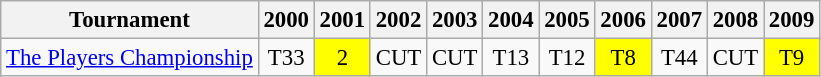<table class="wikitable" style="font-size:95%;text-align:center;">
<tr>
<th>Tournament</th>
<th>2000</th>
<th>2001</th>
<th>2002</th>
<th>2003</th>
<th>2004</th>
<th>2005</th>
<th>2006</th>
<th>2007</th>
<th>2008</th>
<th>2009</th>
</tr>
<tr>
<td align=left><a href='#'>The Players Championship</a></td>
<td>T33</td>
<td style="background:yellow;">2</td>
<td>CUT</td>
<td>CUT</td>
<td>T13</td>
<td>T12</td>
<td style="background:yellow;">T8</td>
<td>T44</td>
<td>CUT</td>
<td style="background:yellow;">T9</td>
</tr>
</table>
